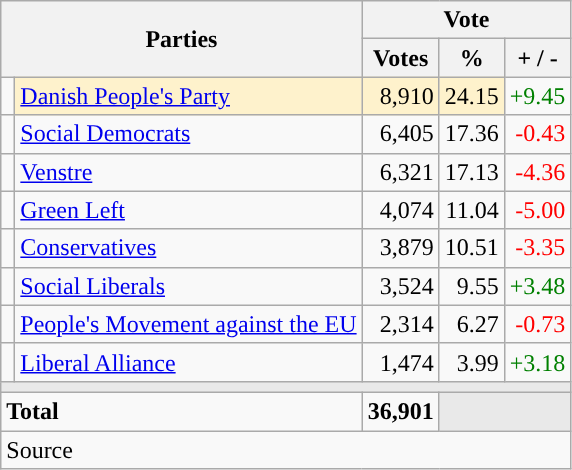<table class="wikitable" style="text-align:right;">
<tr>
<th style="text-align:centre;" rowspan="2" colspan="2" width="225">Parties</th>
<th colspan="3">Vote</th>
</tr>
<tr>
<th width="15">Votes</th>
<th width="15">%</th>
<th width="15">+ / -</th>
</tr>
<tr>
<td width="2" style="color:inherit;background:"></td>
<td bgcolor=#fef2cc   align="left"><a href='#'>Danish People's Party</a></td>
<td bgcolor=#fef2cc>8,910</td>
<td bgcolor=#fef2cc>24.15</td>
<td style=color:green;>+9.45</td>
</tr>
<tr>
<td width="2" style="color:inherit;background:"></td>
<td align="left"><a href='#'>Social Democrats</a></td>
<td>6,405</td>
<td>17.36</td>
<td style=color:red;>-0.43</td>
</tr>
<tr>
<td width="2" style="color:inherit;background:"></td>
<td align="left"><a href='#'>Venstre</a></td>
<td>6,321</td>
<td>17.13</td>
<td style=color:red;>-4.36</td>
</tr>
<tr>
<td width="2" style="color:inherit;background:"></td>
<td align="left"><a href='#'>Green Left</a></td>
<td>4,074</td>
<td>11.04</td>
<td style=color:red;>-5.00</td>
</tr>
<tr>
<td width="2" style="color:inherit;background:"></td>
<td align="left"><a href='#'>Conservatives</a></td>
<td>3,879</td>
<td>10.51</td>
<td style=color:red;>-3.35</td>
</tr>
<tr>
<td width="2" style="color:inherit;background:"></td>
<td align="left"><a href='#'>Social Liberals</a></td>
<td>3,524</td>
<td>9.55</td>
<td style=color:green;>+3.48</td>
</tr>
<tr>
<td width="2" style="color:inherit;background:"></td>
<td align="left"><a href='#'>People's Movement against the EU</a></td>
<td>2,314</td>
<td>6.27</td>
<td style=color:red;>-0.73</td>
</tr>
<tr>
<td width="2" style="color:inherit;background:"></td>
<td align="left"><a href='#'>Liberal Alliance</a></td>
<td>1,474</td>
<td>3.99</td>
<td style=color:green;>+3.18</td>
</tr>
<tr>
<td colspan="7" bgcolor="#E9E9E9"></td>
</tr>
<tr>
<td align="left" colspan="2"><strong>Total</strong></td>
<td><strong>36,901</strong></td>
<td bgcolor="#E9E9E9" colspan="2"></td>
</tr>
<tr>
<td align="left" colspan="6">Source</td>
</tr>
</table>
